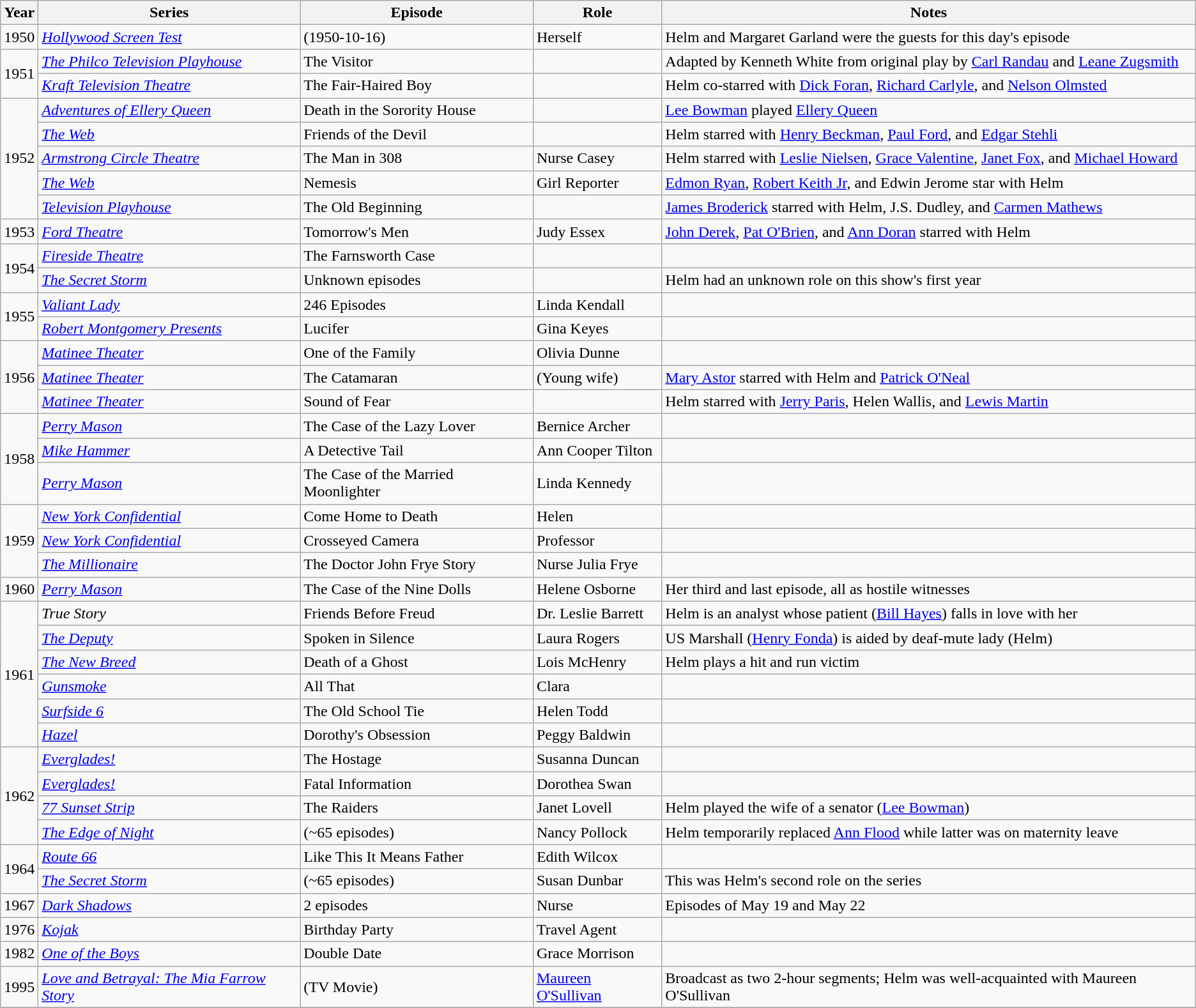<table class="wikitable sortable plainrowheaders">
<tr>
<th scope="col">Year</th>
<th scope="col">Series</th>
<th scope="col">Episode</th>
<th scope="col">Role</th>
<th scope="col">Notes</th>
</tr>
<tr>
<td>1950</td>
<td><em><a href='#'>Hollywood Screen Test</a></em></td>
<td>(1950-10-16)</td>
<td>Herself</td>
<td>Helm and Margaret Garland were the guests for this day's episode</td>
</tr>
<tr>
<td rowspan=2>1951</td>
<td><em><a href='#'>The Philco Television Playhouse</a></em></td>
<td>The Visitor</td>
<td></td>
<td>Adapted by Kenneth White from original play by <a href='#'>Carl Randau</a> and <a href='#'>Leane Zugsmith</a></td>
</tr>
<tr>
<td><em><a href='#'>Kraft Television Theatre</a></em></td>
<td>The Fair-Haired Boy</td>
<td></td>
<td>Helm co-starred with <a href='#'>Dick Foran</a>, <a href='#'>Richard Carlyle</a>, and <a href='#'>Nelson Olmsted</a></td>
</tr>
<tr>
<td rowspan=5>1952</td>
<td><em><a href='#'>Adventures of Ellery Queen</a></em></td>
<td>Death in the Sorority House</td>
<td></td>
<td><a href='#'>Lee Bowman</a> played <a href='#'>Ellery Queen</a></td>
</tr>
<tr>
<td><em><a href='#'>The Web</a></em></td>
<td>Friends of the Devil</td>
<td></td>
<td>Helm starred with <a href='#'>Henry Beckman</a>, <a href='#'>Paul Ford</a>, and <a href='#'>Edgar Stehli</a></td>
</tr>
<tr>
<td><em><a href='#'>Armstrong Circle Theatre</a></em></td>
<td>The Man in 308</td>
<td>Nurse Casey</td>
<td>Helm starred with <a href='#'>Leslie Nielsen</a>, <a href='#'>Grace Valentine</a>, <a href='#'>Janet Fox</a>, and <a href='#'>Michael Howard</a></td>
</tr>
<tr>
<td><em><a href='#'>The Web</a></em></td>
<td>Nemesis</td>
<td>Girl Reporter</td>
<td><a href='#'>Edmon Ryan</a>, <a href='#'>Robert Keith Jr</a>, and Edwin Jerome star with Helm</td>
</tr>
<tr>
<td><em><a href='#'>Television Playhouse</a></em></td>
<td>The Old Beginning</td>
<td></td>
<td><a href='#'>James Broderick</a> starred with Helm, J.S. Dudley, and <a href='#'>Carmen Mathews</a></td>
</tr>
<tr>
<td>1953</td>
<td><em><a href='#'>Ford Theatre</a></em></td>
<td>Tomorrow's Men</td>
<td>Judy Essex</td>
<td><a href='#'>John Derek</a>, <a href='#'>Pat O'Brien</a>, and <a href='#'>Ann Doran</a> starred with Helm</td>
</tr>
<tr>
<td rowspan=2>1954</td>
<td><em><a href='#'>Fireside Theatre</a></em></td>
<td>The Farnsworth Case</td>
<td></td>
<td></td>
</tr>
<tr>
<td><em><a href='#'>The Secret Storm</a></em></td>
<td>Unknown episodes</td>
<td></td>
<td>Helm had an unknown role on this show's first year</td>
</tr>
<tr>
<td rowspan=2>1955</td>
<td><em><a href='#'>Valiant Lady</a></em></td>
<td>246 Episodes</td>
<td>Linda Kendall</td>
<td></td>
</tr>
<tr>
<td><em><a href='#'>Robert Montgomery Presents</a></em></td>
<td>Lucifer</td>
<td>Gina Keyes</td>
<td></td>
</tr>
<tr>
<td rowspan=3>1956</td>
<td><em><a href='#'>Matinee Theater</a></em></td>
<td>One of the Family</td>
<td>Olivia Dunne</td>
<td></td>
</tr>
<tr>
<td><em><a href='#'>Matinee Theater</a></em></td>
<td>The Catamaran</td>
<td>(Young wife)</td>
<td><a href='#'>Mary Astor</a> starred with Helm and <a href='#'>Patrick O'Neal</a></td>
</tr>
<tr>
<td><em><a href='#'>Matinee Theater</a></em></td>
<td>Sound of Fear</td>
<td></td>
<td>Helm starred with <a href='#'>Jerry Paris</a>, Helen Wallis, and <a href='#'>Lewis Martin</a></td>
</tr>
<tr>
<td rowspan=3>1958</td>
<td><em><a href='#'>Perry Mason</a></em></td>
<td>The Case of the Lazy Lover</td>
<td>Bernice Archer</td>
<td></td>
</tr>
<tr>
<td><em><a href='#'>Mike Hammer</a></em></td>
<td>A Detective Tail</td>
<td>Ann Cooper Tilton</td>
<td></td>
</tr>
<tr>
<td><em><a href='#'>Perry Mason</a></em></td>
<td>The Case of the Married Moonlighter</td>
<td>Linda Kennedy</td>
<td></td>
</tr>
<tr>
<td rowspan=3>1959</td>
<td><em><a href='#'>New York Confidential</a></em></td>
<td>Come Home to Death</td>
<td>Helen</td>
<td></td>
</tr>
<tr>
<td><em><a href='#'>New York Confidential</a></em></td>
<td>Crosseyed Camera</td>
<td>Professor</td>
<td></td>
</tr>
<tr>
<td><em><a href='#'>The Millionaire</a></em></td>
<td>The Doctor John Frye Story</td>
<td>Nurse Julia Frye</td>
<td></td>
</tr>
<tr>
<td>1960</td>
<td><em><a href='#'>Perry Mason</a></em></td>
<td>The Case of the Nine Dolls</td>
<td>Helene Osborne</td>
<td>Her third and last episode, all as hostile witnesses</td>
</tr>
<tr>
<td rowspan=6>1961</td>
<td><em>True Story</em></td>
<td>Friends Before Freud</td>
<td>Dr. Leslie Barrett</td>
<td>Helm is an analyst whose patient (<a href='#'>Bill Hayes</a>) falls in love with her</td>
</tr>
<tr>
<td><em><a href='#'>The Deputy</a></em></td>
<td>Spoken in Silence</td>
<td>Laura Rogers</td>
<td>US Marshall (<a href='#'>Henry Fonda</a>) is aided by deaf-mute lady (Helm)</td>
</tr>
<tr>
<td><em><a href='#'>The New Breed</a></em></td>
<td>Death of a Ghost</td>
<td>Lois McHenry</td>
<td>Helm plays a hit and run victim</td>
</tr>
<tr>
<td><em><a href='#'>Gunsmoke</a></em></td>
<td>All That</td>
<td>Clara</td>
<td></td>
</tr>
<tr>
<td><em><a href='#'>Surfside 6</a></em></td>
<td>The Old School Tie</td>
<td>Helen Todd</td>
<td></td>
</tr>
<tr>
<td><em><a href='#'>Hazel</a></em></td>
<td>Dorothy's Obsession</td>
<td>Peggy Baldwin</td>
<td></td>
</tr>
<tr>
<td rowspan=4>1962</td>
<td><em><a href='#'>Everglades!</a></em></td>
<td>The Hostage</td>
<td>Susanna Duncan</td>
<td></td>
</tr>
<tr>
<td><em><a href='#'>Everglades!</a></em></td>
<td>Fatal Information</td>
<td>Dorothea Swan</td>
<td></td>
</tr>
<tr>
<td><em><a href='#'>77 Sunset Strip</a></em></td>
<td>The Raiders</td>
<td>Janet Lovell</td>
<td>Helm played the wife of a senator (<a href='#'>Lee Bowman</a>)</td>
</tr>
<tr>
<td><em><a href='#'>The Edge of Night</a></em></td>
<td>(~65 episodes)</td>
<td>Nancy Pollock</td>
<td>Helm temporarily replaced <a href='#'>Ann Flood</a> while latter was on maternity leave</td>
</tr>
<tr>
<td rowspan=2>1964</td>
<td><em><a href='#'>Route 66</a></em></td>
<td>Like This It Means Father</td>
<td>Edith Wilcox</td>
<td></td>
</tr>
<tr>
<td><em><a href='#'>The Secret Storm</a></em></td>
<td>(~65 episodes)</td>
<td>Susan Dunbar</td>
<td>This was Helm's second role on the series</td>
</tr>
<tr>
<td>1967</td>
<td><em><a href='#'>Dark Shadows</a></em></td>
<td>2 episodes</td>
<td>Nurse</td>
<td>Episodes of May 19 and May 22</td>
</tr>
<tr>
<td>1976</td>
<td><em><a href='#'>Kojak</a></em></td>
<td>Birthday Party</td>
<td>Travel Agent</td>
<td></td>
</tr>
<tr>
<td>1982</td>
<td><em><a href='#'>One of the Boys</a></em></td>
<td>Double Date</td>
<td>Grace Morrison</td>
<td></td>
</tr>
<tr>
<td>1995</td>
<td><em><a href='#'>Love and Betrayal: The Mia Farrow Story</a></em></td>
<td>(TV Movie)</td>
<td><a href='#'>Maureen O'Sullivan</a></td>
<td>Broadcast as two 2-hour segments; Helm was well-acquainted with Maureen O'Sullivan</td>
</tr>
<tr>
</tr>
</table>
